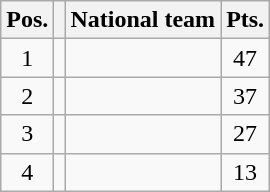<table class=wikitable>
<tr>
<th>Pos.</th>
<th></th>
<th>National team</th>
<th>Pts.</th>
</tr>
<tr align=center>
<td>1</td>
<td></td>
<td align=left></td>
<td>47</td>
</tr>
<tr align=center>
<td>2</td>
<td></td>
<td align=left></td>
<td>37</td>
</tr>
<tr align=center>
<td>3</td>
<td></td>
<td align=left></td>
<td>27</td>
</tr>
<tr align=center>
<td>4</td>
<td></td>
<td align=left></td>
<td>13</td>
</tr>
</table>
